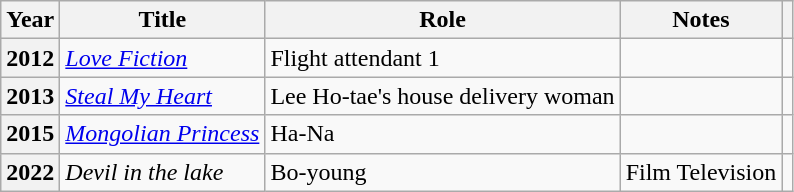<table class="wikitable plainrowheaders sortable">
<tr>
<th scope="col">Year</th>
<th scope="col">Title</th>
<th scope="col">Role</th>
<th scope="col">Notes</th>
<th scope="col" class="unsortable"></th>
</tr>
<tr>
<th scope="row">2012</th>
<td><em><a href='#'>Love Fiction</a></em></td>
<td>Flight attendant 1</td>
<td></td>
<td style="text-align:center"></td>
</tr>
<tr>
<th scope="row">2013</th>
<td><em><a href='#'>Steal My Heart</a></em></td>
<td>Lee Ho-tae's house delivery woman</td>
<td></td>
<td style="text-align:center"></td>
</tr>
<tr>
<th scope="row">2015</th>
<td><em><a href='#'>Mongolian Princess</a></em></td>
<td>Ha-Na</td>
<td></td>
<td style="text-align:center"></td>
</tr>
<tr>
<th scope="row">2022</th>
<td><em>Devil in the lake</em></td>
<td>Bo-young</td>
<td>Film Television</td>
<td style="text-align:center"></td>
</tr>
</table>
